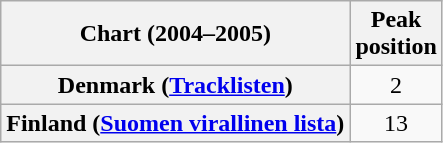<table class="wikitable plainrowheaders" style="text-align:center">
<tr>
<th>Chart (2004–2005)</th>
<th>Peak<br>position</th>
</tr>
<tr>
<th scope="row">Denmark (<a href='#'>Tracklisten</a>)</th>
<td>2</td>
</tr>
<tr>
<th scope="row">Finland (<a href='#'>Suomen virallinen lista</a>)</th>
<td>13</td>
</tr>
</table>
